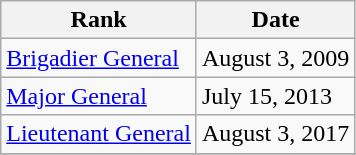<table class="wikitable">
<tr>
<th>Rank</th>
<th>Date</th>
</tr>
<tr>
<td> <a href='#'>Brigadier General</a></td>
<td>August 3, 2009</td>
</tr>
<tr>
<td> <a href='#'>Major General</a></td>
<td>July 15, 2013</td>
</tr>
<tr>
<td> <a href='#'>Lieutenant General</a></td>
<td>August 3, 2017</td>
</tr>
<tr>
</tr>
</table>
